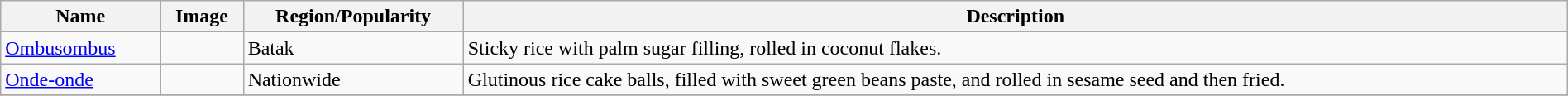<table class="wikitable sortable" width="100%">
<tr>
<th>Name</th>
<th>Image</th>
<th>Region/Popularity</th>
<th>Description</th>
</tr>
<tr>
<td><a href='#'>Ombusombus</a></td>
<td></td>
<td>Batak</td>
<td>Sticky rice with palm sugar filling, rolled in coconut flakes.</td>
</tr>
<tr>
<td><a href='#'>Onde-onde</a></td>
<td></td>
<td>Nationwide</td>
<td>Glutinous rice cake balls, filled with sweet green beans paste, and rolled in sesame seed and then fried.</td>
</tr>
<tr>
</tr>
</table>
